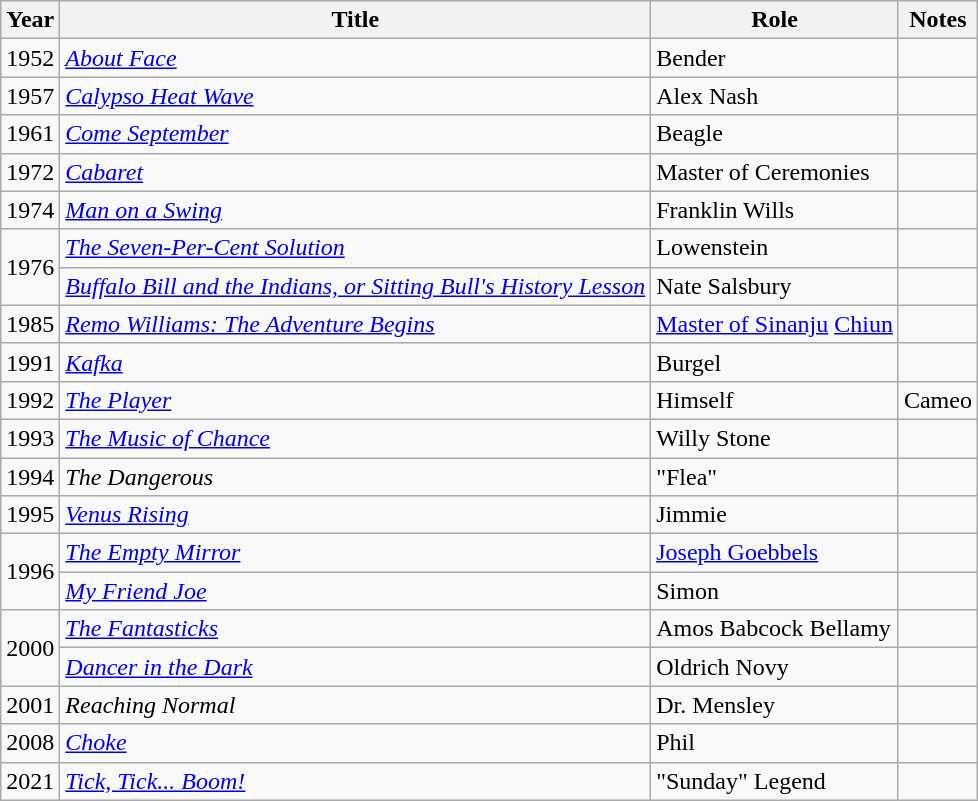<table class="wikitable">
<tr>
<th scope="col">Year</th>
<th scope="col">Title</th>
<th scope="col">Role</th>
<th scope="col">Notes</th>
</tr>
<tr>
<td>1952</td>
<td><em><a href='#'>About Face</a></em></td>
<td>Bender</td>
<td></td>
</tr>
<tr>
<td>1957</td>
<td><em><a href='#'>Calypso Heat Wave</a></em></td>
<td>Alex Nash</td>
<td></td>
</tr>
<tr>
<td>1961</td>
<td><em><a href='#'>Come September</a></em></td>
<td>Beagle</td>
<td></td>
</tr>
<tr>
<td>1972</td>
<td><em><a href='#'>Cabaret</a></em></td>
<td>Master of Ceremonies</td>
<td></td>
</tr>
<tr>
<td>1974</td>
<td><em><a href='#'>Man on a Swing</a></em></td>
<td>Franklin Wills</td>
<td></td>
</tr>
<tr>
<td rowspan="2">1976</td>
<td><em><a href='#'>The Seven-Per-Cent Solution</a></em></td>
<td>Lowenstein</td>
<td></td>
</tr>
<tr>
<td><em><a href='#'>Buffalo Bill and the Indians, or Sitting Bull's History Lesson</a></em></td>
<td>Nate Salsbury</td>
<td></td>
</tr>
<tr>
<td>1985</td>
<td><em><a href='#'>Remo Williams: The Adventure Begins</a></em></td>
<td><a href='#'>Master of Sinanju</a> <a href='#'>Chiun</a></td>
<td></td>
</tr>
<tr>
<td>1991</td>
<td><em><a href='#'>Kafka</a></em></td>
<td>Burgel</td>
<td></td>
</tr>
<tr>
<td>1992</td>
<td><em><a href='#'>The Player</a></em></td>
<td>Himself</td>
<td>Cameo</td>
</tr>
<tr>
<td>1993</td>
<td><em><a href='#'>The Music of Chance</a></em></td>
<td>Willy Stone</td>
<td></td>
</tr>
<tr>
<td>1994</td>
<td><em>The Dangerous</em></td>
<td>"Flea"</td>
<td></td>
</tr>
<tr>
<td>1995</td>
<td><em><a href='#'>Venus Rising</a></em></td>
<td>Jimmie</td>
<td></td>
</tr>
<tr>
<td rowspan="2">1996</td>
<td><em><a href='#'>The Empty Mirror</a></em></td>
<td><a href='#'>Joseph Goebbels</a></td>
<td></td>
</tr>
<tr>
<td><em><a href='#'>My Friend Joe</a></em></td>
<td>Simon</td>
<td></td>
</tr>
<tr>
<td rowspan="2">2000</td>
<td><em><a href='#'>The Fantasticks</a></em></td>
<td>Amos Babcock Bellamy</td>
<td></td>
</tr>
<tr>
<td><em><a href='#'>Dancer in the Dark</a></em></td>
<td>Oldrich Novy</td>
<td></td>
</tr>
<tr>
<td>2001</td>
<td><em>Reaching Normal</em></td>
<td>Dr. Mensley</td>
<td></td>
</tr>
<tr>
<td>2008</td>
<td><em><a href='#'>Choke</a></em></td>
<td>Phil</td>
<td></td>
</tr>
<tr>
<td>2021</td>
<td><em><a href='#'>Tick, Tick... Boom!</a></em></td>
<td>"Sunday" Legend</td>
<td></td>
</tr>
</table>
